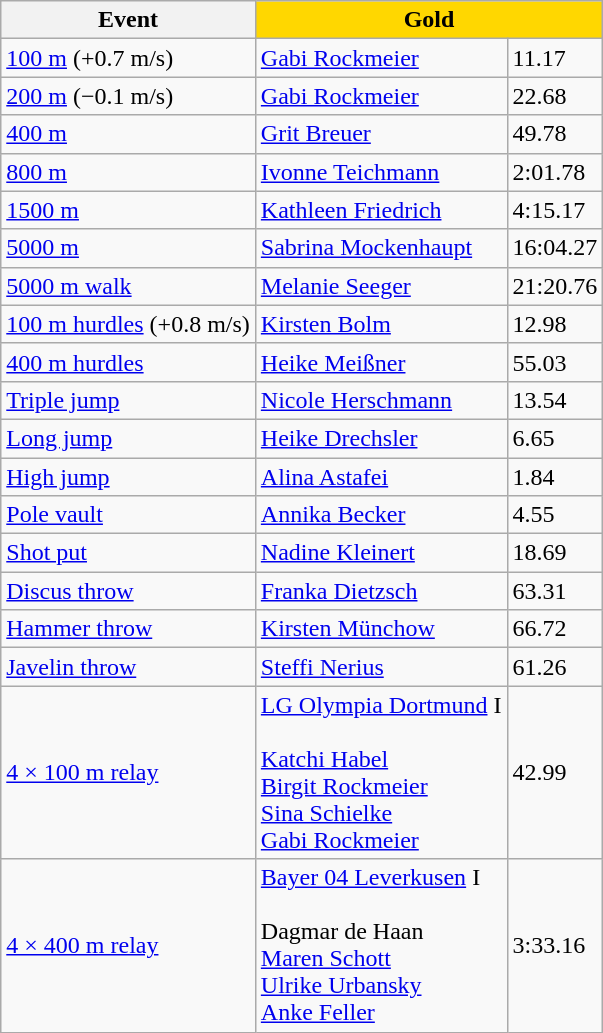<table class="wikitable">
<tr>
<th>Event</th>
<th style="background:gold;" colspan=2>Gold</th>
</tr>
<tr>
<td><a href='#'>100 m</a> (+0.7 m/s)</td>
<td><a href='#'>Gabi Rockmeier</a></td>
<td>11.17 </td>
</tr>
<tr>
<td><a href='#'>200 m</a> (−0.1 m/s)</td>
<td><a href='#'>Gabi Rockmeier</a></td>
<td>22.68 </td>
</tr>
<tr>
<td><a href='#'>400 m</a></td>
<td><a href='#'>Grit Breuer</a></td>
<td>49.78 </td>
</tr>
<tr>
<td><a href='#'>800 m</a></td>
<td><a href='#'>Ivonne Teichmann</a></td>
<td>2:01.78</td>
</tr>
<tr>
<td><a href='#'>1500 m</a></td>
<td><a href='#'>Kathleen Friedrich</a></td>
<td>4:15.17</td>
</tr>
<tr>
<td><a href='#'>5000 m</a></td>
<td><a href='#'>Sabrina Mockenhaupt</a></td>
<td>16:04.27</td>
</tr>
<tr>
<td><a href='#'>5000 m walk</a></td>
<td><a href='#'>Melanie Seeger</a></td>
<td>21:20.76 </td>
</tr>
<tr>
<td><a href='#'>100 m hurdles</a> (+0.8 m/s)</td>
<td><a href='#'>Kirsten Bolm</a></td>
<td>12.98 </td>
</tr>
<tr>
<td><a href='#'>400 m hurdles</a></td>
<td><a href='#'>Heike Meißner</a></td>
<td>55.03 </td>
</tr>
<tr>
<td><a href='#'>Triple jump</a></td>
<td><a href='#'>Nicole Herschmann</a></td>
<td>13.54</td>
</tr>
<tr>
<td><a href='#'>Long jump</a></td>
<td><a href='#'>Heike Drechsler</a></td>
<td>6.65</td>
</tr>
<tr>
<td><a href='#'>High jump</a></td>
<td><a href='#'>Alina Astafei</a></td>
<td>1.84</td>
</tr>
<tr>
<td><a href='#'>Pole vault</a></td>
<td><a href='#'>Annika Becker</a></td>
<td>4.55 </td>
</tr>
<tr>
<td><a href='#'>Shot put</a></td>
<td><a href='#'>Nadine Kleinert</a></td>
<td>18.69</td>
</tr>
<tr>
<td><a href='#'>Discus throw</a></td>
<td><a href='#'>Franka Dietzsch</a></td>
<td>63.31</td>
</tr>
<tr>
<td><a href='#'>Hammer throw</a></td>
<td><a href='#'>Kirsten Münchow</a></td>
<td>66.72</td>
</tr>
<tr>
<td><a href='#'>Javelin throw</a></td>
<td><a href='#'>Steffi Nerius</a></td>
<td>61.26</td>
</tr>
<tr>
<td><a href='#'>4 × 100 m relay</a></td>
<td><a href='#'>LG Olympia Dortmund</a> I <br><br><a href='#'>Katchi Habel</a> <br>
<a href='#'>Birgit Rockmeier</a> <br>
<a href='#'>Sina Schielke</a> <br>
<a href='#'>Gabi Rockmeier</a></td>
<td>42.99 </td>
</tr>
<tr>
<td><a href='#'>4 × 400 m relay</a></td>
<td><a href='#'>Bayer 04 Leverkusen</a> I <br><br>Dagmar de Haan <br>
<a href='#'>Maren Schott</a> <br>
<a href='#'>Ulrike Urbansky</a> <br>
<a href='#'>Anke Feller</a></td>
<td>3:33.16</td>
</tr>
</table>
